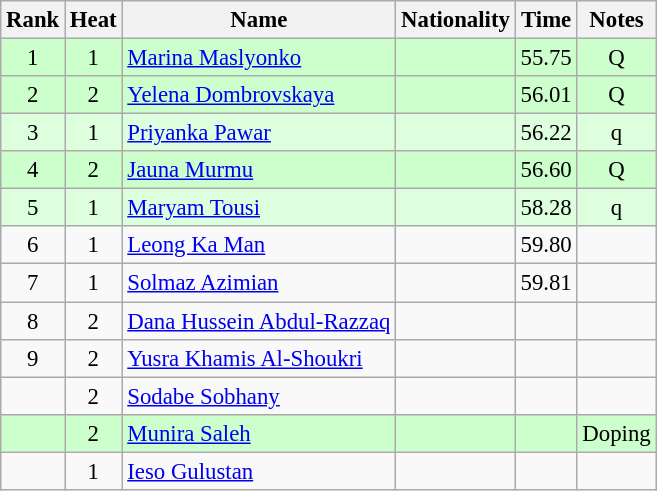<table class="wikitable sortable" style="text-align:center;font-size:95%">
<tr>
<th>Rank</th>
<th>Heat</th>
<th>Name</th>
<th>Nationality</th>
<th>Time</th>
<th>Notes</th>
</tr>
<tr bgcolor=ccffcc>
<td>1</td>
<td>1</td>
<td align=left><a href='#'>Marina Maslyonko</a></td>
<td align=left></td>
<td>55.75</td>
<td>Q</td>
</tr>
<tr bgcolor=ccffcc>
<td>2</td>
<td>2</td>
<td align=left><a href='#'>Yelena Dombrovskaya</a></td>
<td align=left></td>
<td>56.01</td>
<td>Q</td>
</tr>
<tr bgcolor=ddffdd>
<td>3</td>
<td>1</td>
<td align=left><a href='#'>Priyanka Pawar</a></td>
<td align=left></td>
<td>56.22</td>
<td>q</td>
</tr>
<tr bgcolor=ccffcc>
<td>4</td>
<td>2</td>
<td align=left><a href='#'>Jauna Murmu</a></td>
<td align=left></td>
<td>56.60</td>
<td>Q</td>
</tr>
<tr bgcolor=ddffdd>
<td>5</td>
<td>1</td>
<td align=left><a href='#'>Maryam Tousi</a></td>
<td align=left></td>
<td>58.28</td>
<td>q</td>
</tr>
<tr>
<td>6</td>
<td>1</td>
<td align=left><a href='#'>Leong Ka Man</a></td>
<td align=left></td>
<td>59.80</td>
<td></td>
</tr>
<tr>
<td>7</td>
<td>1</td>
<td align=left><a href='#'>Solmaz Azimian</a></td>
<td align=left></td>
<td>59.81</td>
<td></td>
</tr>
<tr>
<td>8</td>
<td>2</td>
<td align=left><a href='#'>Dana Hussein Abdul-Razzaq</a></td>
<td align=left></td>
<td></td>
<td></td>
</tr>
<tr>
<td>9</td>
<td>2</td>
<td align=left><a href='#'>Yusra Khamis Al-Shoukri</a></td>
<td align=left></td>
<td></td>
<td></td>
</tr>
<tr>
<td></td>
<td>2</td>
<td align=left><a href='#'>Sodabe Sobhany</a></td>
<td align=left></td>
<td></td>
<td></td>
</tr>
<tr bgcolor=ccffcc>
<td></td>
<td>2</td>
<td align=left><a href='#'>Munira Saleh</a></td>
<td align=left></td>
<td></td>
<td>Doping</td>
</tr>
<tr>
<td></td>
<td>1</td>
<td align=left><a href='#'>Ieso Gulustan</a></td>
<td align=left></td>
<td></td>
<td></td>
</tr>
</table>
